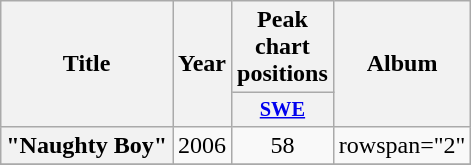<table class="wikitable plainrowheaders" style="text-align:center;">
<tr>
<th scope="col" rowspan="2">Title</th>
<th scope="col" rowspan="2">Year</th>
<th scope="col" colspan="1">Peak chart positions</th>
<th scope="col" rowspan="2">Album</th>
</tr>
<tr>
<th scope="col" style="width:3em;font-size:85%;"><a href='#'>SWE</a></th>
</tr>
<tr>
<th scope="row">"Naughty Boy"</th>
<td>2006</td>
<td>58</td>
<td>rowspan="2" </td>
</tr>
<tr>
</tr>
</table>
